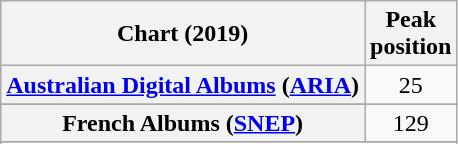<table class="wikitable sortable plainrowheaders" style="text-align:center">
<tr>
<th scope="col">Chart (2019)</th>
<th scope="col">Peak<br>position</th>
</tr>
<tr>
<th scope="row"><a href='#'>Australian Digital Albums</a> (<a href='#'>ARIA</a>)</th>
<td>25</td>
</tr>
<tr>
</tr>
<tr>
</tr>
<tr>
</tr>
<tr>
<th scope="row">French Albums (<a href='#'>SNEP</a>)</th>
<td>129</td>
</tr>
<tr>
</tr>
<tr>
</tr>
<tr>
</tr>
<tr>
</tr>
<tr>
</tr>
</table>
